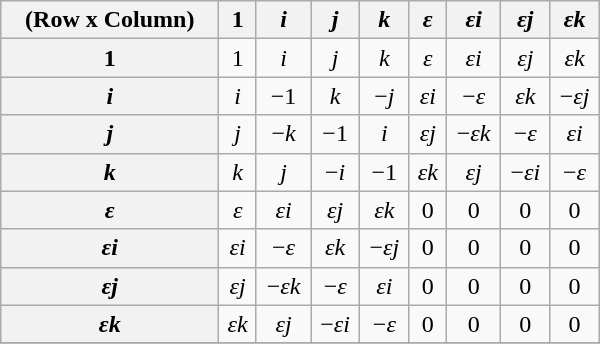<table class="wikitable" style="text-align: center; width: 400px; height: 200px;">
<tr>
<th scope="col">(Row x Column)</th>
<th scope="col">1</th>
<th scope="col"><em>i</em></th>
<th scope="col"><em>j</em></th>
<th scope="col"><em>k</em></th>
<th scope="col"><em>ε</em></th>
<th scope="col"><em>εi</em></th>
<th scope="col"><em>εj</em></th>
<th scope="col"><em>εk</em></th>
</tr>
<tr>
<th scope="row">1</th>
<td>1</td>
<td><em>i</em></td>
<td><em>j</em></td>
<td><em>k</em></td>
<td><em>ε</em></td>
<td><em>εi</em></td>
<td><em>εj</em></td>
<td><em>εk</em></td>
</tr>
<tr>
<th scope="row"><em>i</em></th>
<td><em>i</em></td>
<td>−1</td>
<td><em>k</em></td>
<td>−<em>j</em></td>
<td><em>εi</em></td>
<td>−<em>ε</em></td>
<td><em>εk</em></td>
<td>−<em>εj</em></td>
</tr>
<tr>
<th scope="row"><em>j</em></th>
<td><em>j</em></td>
<td>−<em>k</em></td>
<td>−1</td>
<td><em>i</em></td>
<td><em>εj</em></td>
<td>−<em>εk</em></td>
<td>−<em>ε</em></td>
<td><em>εi</em></td>
</tr>
<tr>
<th scope="row"><em>k</em></th>
<td><em>k</em></td>
<td><em>j</em></td>
<td>−<em>i</em></td>
<td>−1</td>
<td><em>εk</em></td>
<td><em>εj</em></td>
<td>−<em>εi</em></td>
<td>−<em>ε</em></td>
</tr>
<tr>
<th scope="row"><em>ε</em></th>
<td><em>ε</em></td>
<td><em>εi</em></td>
<td><em>εj</em></td>
<td><em>εk</em></td>
<td>0</td>
<td>0</td>
<td>0</td>
<td>0</td>
</tr>
<tr>
<th scope="row"><em>εi</em></th>
<td><em>εi</em></td>
<td>−<em>ε</em></td>
<td><em>εk</em></td>
<td>−<em>εj</em></td>
<td>0</td>
<td>0</td>
<td>0</td>
<td>0</td>
</tr>
<tr>
<th scope="row"><em>εj</em></th>
<td><em>εj</em></td>
<td>−<em>εk</em></td>
<td>−<em>ε</em></td>
<td><em>εi</em></td>
<td>0</td>
<td>0</td>
<td>0</td>
<td>0</td>
</tr>
<tr>
<th scope="row"><em>εk</em></th>
<td><em>εk</em></td>
<td><em>εj</em></td>
<td>−<em>εi</em></td>
<td>−<em>ε</em></td>
<td>0</td>
<td>0</td>
<td>0</td>
<td>0</td>
</tr>
<tr>
</tr>
</table>
